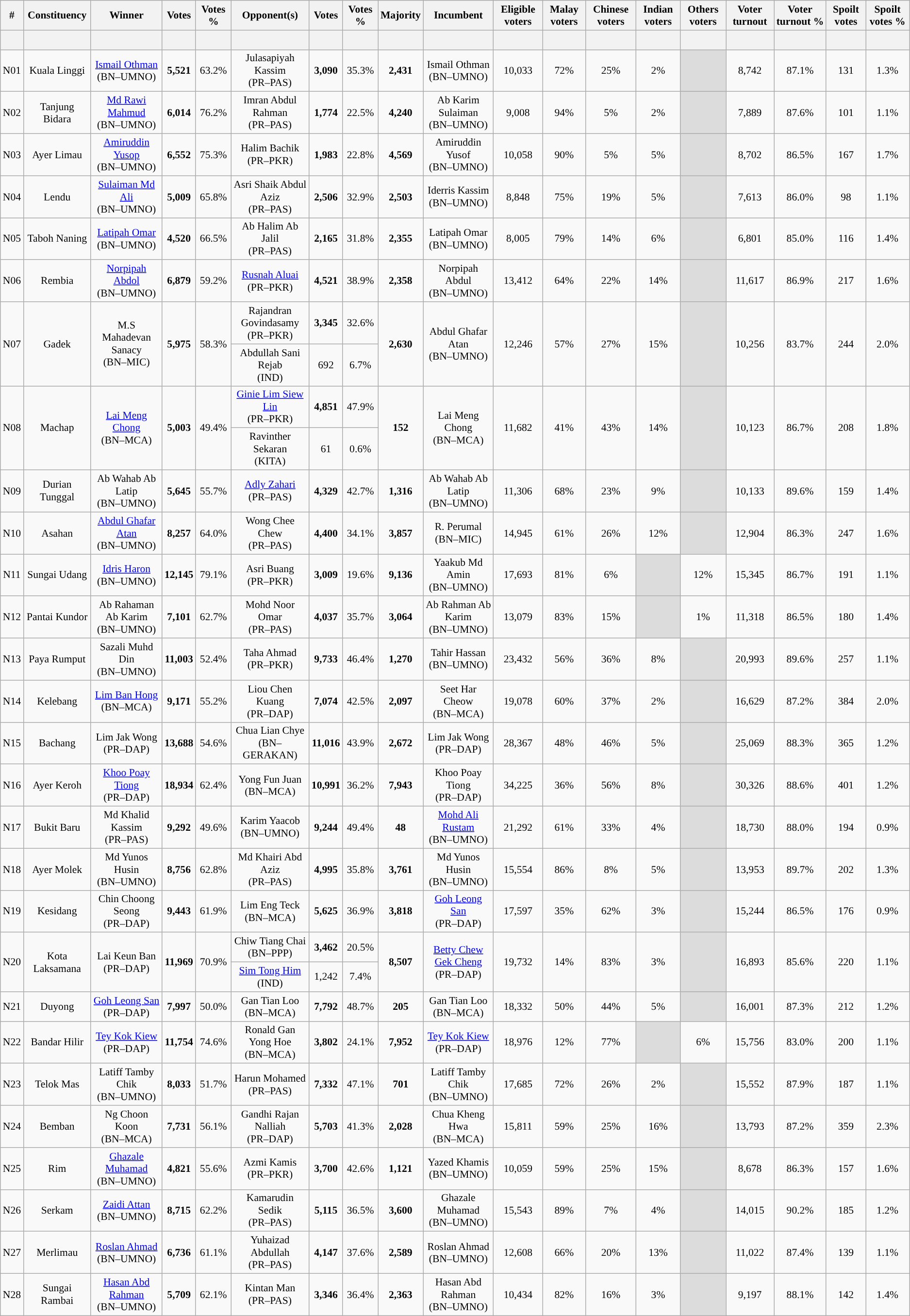<table class="wikitable sortable" style="text-align:center; font-size:90%">
<tr>
<th>#</th>
<th>Constituency</th>
<th>Winner</th>
<th>Votes</th>
<th>Votes %</th>
<th>Opponent(s)</th>
<th>Votes</th>
<th>Votes %</th>
<th>Majority</th>
<th>Incumbent</th>
<th>Eligible voters</th>
<th>Malay voters</th>
<th>Chinese voters</th>
<th>Indian voters</th>
<th>Others voters</th>
<th>Voter turnout</th>
<th>Voter turnout %</th>
<th>Spoilt votes</th>
<th>Spoilt votes %</th>
</tr>
<tr>
<th style="height:20px;"></th>
<th></th>
<th></th>
<th></th>
<th></th>
<th></th>
<th></th>
<th></th>
<th></th>
<th></th>
<th></th>
<th></th>
<th></th>
<th></th>
<th></th>
<th></th>
<th></th>
<th></th>
<th></th>
</tr>
<tr>
<td>N01</td>
<td>Kuala Linggi</td>
<td><a href='#'>Ismail Othman</a><br>(BN–UMNO)</td>
<td><strong>5,521</strong></td>
<td>63.2%</td>
<td>Julasapiyah Kassim<br>(PR–PAS)</td>
<td><strong>3,090</strong></td>
<td>35.3%</td>
<td><strong>2,431</strong></td>
<td>Ismail Othman<br>(BN–UMNO)</td>
<td>10,033</td>
<td>72%</td>
<td>25%</td>
<td>2%</td>
<td style="background:#dcdcdc;"></td>
<td>8,742</td>
<td>87.1%</td>
<td>131</td>
<td>1.3%</td>
</tr>
<tr style="text-align:center;">
<td>N02</td>
<td>Tanjung Bidara</td>
<td><a href='#'>Md Rawi Mahmud</a><br>(BN–UMNO)</td>
<td><strong>6,014</strong></td>
<td>76.2%</td>
<td>Imran Abdul Rahman<br>(PR–PAS)</td>
<td><strong>1,774</strong></td>
<td>22.5%</td>
<td><strong>4,240</strong></td>
<td>Ab Karim Sulaiman<br>(BN–UMNO)</td>
<td>9,008</td>
<td>94%</td>
<td>5%</td>
<td>2%</td>
<td style="background:#dcdcdc;"></td>
<td>7,889</td>
<td>87.6%</td>
<td>101</td>
<td>1.1%</td>
</tr>
<tr style="text-align:center;">
<td>N03</td>
<td>Ayer Limau</td>
<td><a href='#'>Amiruddin Yusop</a><br>(BN–UMNO)</td>
<td><strong>6,552</strong></td>
<td>75.3%</td>
<td>Halim Bachik<br>(PR–PKR)</td>
<td><strong>1,983</strong></td>
<td>22.8%</td>
<td><strong>4,569</strong></td>
<td>Amiruddin Yusof<br>(BN–UMNO)</td>
<td>10,058</td>
<td>90%</td>
<td>5%</td>
<td>5%</td>
<td style="background:#dcdcdc;"></td>
<td>8,702</td>
<td>86.5%</td>
<td>167</td>
<td>1.7%</td>
</tr>
<tr style="text-align:center;">
<td>N04</td>
<td>Lendu</td>
<td><a href='#'>Sulaiman Md Ali</a><br>(BN–UMNO)</td>
<td><strong>5,009</strong></td>
<td>65.8%</td>
<td>Asri Shaik Abdul Aziz<br>(PR–PAS)</td>
<td><strong>2,506</strong></td>
<td>32.9%</td>
<td><strong>2,503</strong></td>
<td>Iderris Kassim<br>(BN–UMNO)</td>
<td>8,848</td>
<td>75%</td>
<td>19%</td>
<td>5%</td>
<td style="background:#dcdcdc;"></td>
<td>7,613</td>
<td>86.0%</td>
<td>98</td>
<td>1.1%</td>
</tr>
<tr style="text-align:center;">
<td>N05</td>
<td>Taboh Naning</td>
<td><a href='#'>Latipah Omar</a><br>(BN–UMNO)</td>
<td><strong>4,520</strong></td>
<td>66.5%</td>
<td>Ab Halim Ab Jalil<br>(PR–PAS)</td>
<td><strong>2,165</strong></td>
<td>31.8%</td>
<td><strong>2,355</strong></td>
<td>Latipah Omar<br>(BN–UMNO)</td>
<td>8,005</td>
<td>79%</td>
<td>14%</td>
<td>6%</td>
<td style="background:#dcdcdc;"></td>
<td>6,801</td>
<td>85.0%</td>
<td>116</td>
<td>1.4%</td>
</tr>
<tr style="text-align:center;">
<td>N06</td>
<td>Rembia</td>
<td><a href='#'>Norpipah Abdol</a><br>(BN–UMNO)</td>
<td><strong>6,879</strong></td>
<td>59.2%</td>
<td><a href='#'>Rusnah Aluai</a><br>(PR–PKR)</td>
<td><strong>4,521</strong></td>
<td>38.9%</td>
<td><strong>2,358</strong></td>
<td>Norpipah Abdul<br>(BN–UMNO)</td>
<td>13,412</td>
<td>64%</td>
<td>22%</td>
<td>14%</td>
<td style="background:#dcdcdc;"></td>
<td>11,617</td>
<td>86.9%</td>
<td>217</td>
<td>1.6%</td>
</tr>
<tr style="text-align:center;">
<td rowspan="2">N07</td>
<td rowspan="2">Gadek</td>
<td rowspan="2">M.S Mahadevan Sanacy<br>(BN–MIC)</td>
<td rowspan="2"><strong>5,975</strong></td>
<td rowspan="2">58.3%</td>
<td>Rajandran Govindasamy<br>(PR–PKR)</td>
<td><strong>3,345</strong></td>
<td>32.6%</td>
<td rowspan="2"><strong>2,630</strong></td>
<td rowspan="2">Abdul Ghafar Atan<br>(BN–UMNO)</td>
<td rowspan="2">12,246</td>
<td rowspan="2">57%</td>
<td rowspan="2">27%</td>
<td rowspan="2">15%</td>
<td rowspan="2" style="background:#dcdcdc;"></td>
<td rowspan="2">10,256</td>
<td rowspan="2">83.7%</td>
<td rowspan="2">244</td>
<td rowspan="2">2.0%</td>
</tr>
<tr>
<td>Abdullah Sani Rejab<br>(IND)</td>
<td>692</td>
<td>6.7%</td>
</tr>
<tr style="text-align:center;">
<td rowspan="2">N08</td>
<td rowspan="2">Machap</td>
<td rowspan="2"><a href='#'>Lai Meng Chong</a><br>(BN–MCA)</td>
<td rowspan="2"><strong>5,003</strong></td>
<td rowspan="2">49.4%</td>
<td><a href='#'>Ginie Lim Siew Lin</a><br>(PR–PKR)</td>
<td><strong>4,851</strong></td>
<td>47.9%</td>
<td rowspan="2"><strong>152</strong></td>
<td rowspan="2">Lai Meng Chong<br>(BN–MCA)</td>
<td rowspan="2">11,682</td>
<td rowspan="2">41%</td>
<td rowspan="2">43%</td>
<td rowspan="2">14%</td>
<td rowspan="2" style="background:#dcdcdc;"></td>
<td rowspan="2">10,123</td>
<td rowspan="2">86.7%</td>
<td rowspan="2">208</td>
<td rowspan="2">1.8%</td>
</tr>
<tr>
<td>Ravinther Sekaran<br>(KITA)</td>
<td>61</td>
<td>0.6%</td>
</tr>
<tr style="text-align:center;">
<td>N09</td>
<td>Durian Tunggal</td>
<td>Ab Wahab Ab Latip<br>(BN–UMNO)</td>
<td><strong>5,645</strong></td>
<td>55.7%</td>
<td><a href='#'>Adly Zahari</a><br>(PR–PAS)</td>
<td><strong>4,329</strong></td>
<td>42.7%</td>
<td><strong>1,316</strong></td>
<td>Ab Wahab Ab Latip<br>(BN–UMNO)</td>
<td>11,306</td>
<td>68%</td>
<td>23%</td>
<td>9%</td>
<td style="background:#dcdcdc;"></td>
<td>10,133</td>
<td>89.6%</td>
<td>159</td>
<td>1.4%</td>
</tr>
<tr style="text-align:center;">
<td>N10</td>
<td>Asahan</td>
<td><a href='#'>Abdul Ghafar Atan</a><br>(BN–UMNO)</td>
<td><strong>8,257</strong></td>
<td>64.0%</td>
<td>Wong Chee Chew<br>(PR–PAS)</td>
<td><strong>4,400</strong></td>
<td>34.1%</td>
<td><strong>3,857</strong></td>
<td>R. Perumal<br>(BN–MIC)</td>
<td>14,945</td>
<td>61%</td>
<td>26%</td>
<td>12%</td>
<td style="background:#dcdcdc;"></td>
<td>12,904</td>
<td>86.3%</td>
<td>247</td>
<td>1.6%</td>
</tr>
<tr style="text-align:center;">
<td>N11</td>
<td>Sungai Udang</td>
<td><a href='#'>Idris Haron</a><br>(BN–UMNO)</td>
<td><strong>12,145</strong></td>
<td>79.1%</td>
<td>Asri Buang<br>(PR–PKR)</td>
<td><strong>3,009</strong></td>
<td>19.6%</td>
<td><strong>9,136</strong></td>
<td>Yaakub Md Amin<br>(BN–UMNO)</td>
<td>17,693</td>
<td>81%</td>
<td>6%</td>
<td style="background:#dcdcdc;"></td>
<td>12%</td>
<td>15,345</td>
<td>86.7%</td>
<td>191</td>
<td>1.1%</td>
</tr>
<tr style="text-align:center;">
<td>N12</td>
<td>Pantai Kundor</td>
<td>Ab Rahaman Ab Karim<br>(BN–UMNO)</td>
<td><strong>7,101</strong></td>
<td>62.7%</td>
<td>Mohd Noor Omar<br>(PR–PAS)</td>
<td><strong>4,037</strong></td>
<td>35.7%</td>
<td><strong>3,064</strong></td>
<td>Ab Rahman Ab Karim<br>(BN–UMNO)</td>
<td>13,079</td>
<td>83%</td>
<td>15%</td>
<td style="background:#dcdcdc;"></td>
<td>1%</td>
<td>11,318</td>
<td>86.5%</td>
<td>180</td>
<td>1.4%</td>
</tr>
<tr style="text-align:center;">
<td>N13</td>
<td>Paya Rumput</td>
<td>Sazali Muhd Din<br>(BN–UMNO)</td>
<td><strong>11,003</strong></td>
<td>52.4%</td>
<td>Taha Ahmad<br>(PR–PKR)</td>
<td><strong>9,733</strong></td>
<td>46.4%</td>
<td><strong>1,270</strong></td>
<td>Tahir Hassan<br>(BN–UMNO)</td>
<td>23,432</td>
<td>56%</td>
<td>36%</td>
<td>8%</td>
<td style="background:#dcdcdc;"></td>
<td>20,993</td>
<td>89.6%</td>
<td>257</td>
<td>1.1%</td>
</tr>
<tr style="text-align:center;">
<td>N14</td>
<td>Kelebang</td>
<td><a href='#'>Lim Ban Hong</a><br>(BN–MCA)</td>
<td><strong>9,171</strong></td>
<td>55.2%</td>
<td>Liou Chen Kuang<br>(PR–DAP)</td>
<td><strong>7,074</strong></td>
<td>42.5%</td>
<td><strong>2,097</strong></td>
<td>Seet Har Cheow<br>(BN–MCA)</td>
<td>19,078</td>
<td>60%</td>
<td>37%</td>
<td>2%</td>
<td style="background:#dcdcdc;"></td>
<td>16,629</td>
<td>87.2%</td>
<td>384</td>
<td>2.0%</td>
</tr>
<tr style="text-align:center;">
<td>N15</td>
<td>Bachang</td>
<td>Lim Jak Wong<br>(PR–DAP)</td>
<td><strong>13,688</strong></td>
<td>54.6%</td>
<td>Chua Lian Chye<br>(BN–GERAKAN)</td>
<td><strong>11,016</strong></td>
<td>43.9%</td>
<td><strong>2,672</strong></td>
<td>Lim Jak Wong<br>(PR–DAP)</td>
<td>28,367</td>
<td>48%</td>
<td>46%</td>
<td>5%</td>
<td style="background:#dcdcdc;"></td>
<td>25,069</td>
<td>88.3%</td>
<td>365</td>
<td>1.2%</td>
</tr>
<tr style="text-align:center;">
<td>N16</td>
<td>Ayer Keroh</td>
<td><a href='#'>Khoo Poay Tiong</a><br>(PR–DAP)</td>
<td><strong>18,934</strong></td>
<td>62.4%</td>
<td>Yong Fun Juan<br>(BN–MCA)</td>
<td><strong>10,991</strong></td>
<td>36.2%</td>
<td><strong>7,943</strong></td>
<td>Khoo Poay Tiong<br>(PR–DAP)</td>
<td>34,225</td>
<td>36%</td>
<td>56%</td>
<td>8%</td>
<td style="background:#dcdcdc;"></td>
<td>30,326</td>
<td>88.6%</td>
<td>401</td>
<td>1.2%</td>
</tr>
<tr style="text-align:center;">
<td>N17</td>
<td>Bukit Baru</td>
<td>Md Khalid Kassim<br>(PR–PAS)</td>
<td><strong>9,292</strong></td>
<td>49.6%</td>
<td>Karim Yaacob<br>(BN–UMNO)</td>
<td><strong>9,244</strong></td>
<td>49.4%</td>
<td><strong>48</strong></td>
<td><a href='#'>Mohd Ali Rustam</a><br>(BN–UMNO)</td>
<td>21,292</td>
<td>61%</td>
<td>33%</td>
<td>4%</td>
<td style="background:#dcdcdc;"></td>
<td>18,730</td>
<td>88.0%</td>
<td>194</td>
<td>0.9%</td>
</tr>
<tr style="text-align:center;">
<td>N18</td>
<td>Ayer Molek</td>
<td>Md Yunos Husin<br>(BN–UMNO)</td>
<td><strong>8,756</strong></td>
<td>62.8%</td>
<td>Md Khairi Abd Aziz<br>(PR–PAS)</td>
<td><strong>4,995</strong></td>
<td>35.8%</td>
<td><strong>3,761</strong></td>
<td>Md Yunos Husin<br>(BN–UMNO)</td>
<td>15,554</td>
<td>86%</td>
<td>8%</td>
<td>5%</td>
<td style="background:#dcdcdc;"></td>
<td>13,953</td>
<td>89.7%</td>
<td>202</td>
<td>1.3%</td>
</tr>
<tr style="text-align:center;">
<td>N19</td>
<td>Kesidang</td>
<td>Chin Choong Seong<br>(PR–DAP)</td>
<td><strong>9,443</strong></td>
<td>61.9%</td>
<td>Lim Eng Teck<br>(BN–MCA)</td>
<td><strong>5,625</strong></td>
<td>36.9%</td>
<td><strong>3,818</strong></td>
<td><a href='#'>Goh Leong San</a><br>(PR–DAP)</td>
<td>17,597</td>
<td>35%</td>
<td>62%</td>
<td>3%</td>
<td style="background:#dcdcdc;"></td>
<td>15,244</td>
<td>86.5%</td>
<td>176</td>
<td>0.9%</td>
</tr>
<tr style="text-align:center;">
<td rowspan="2">N20</td>
<td rowspan="2">Kota Laksamana</td>
<td rowspan="2">Lai Keun Ban<br>(PR–DAP)</td>
<td rowspan="2"><strong>11,969</strong></td>
<td rowspan="2">70.9%</td>
<td>Chiw Tiang Chai<br>(BN–PPP)</td>
<td><strong>3,462</strong></td>
<td>20.5%</td>
<td rowspan="2"><strong>8,507</strong></td>
<td rowspan="2"><a href='#'>Betty Chew Gek Cheng</a><br>(PR–DAP)</td>
<td rowspan="2">19,732</td>
<td rowspan="2">14%</td>
<td rowspan="2">83%</td>
<td rowspan="2">3%</td>
<td rowspan="2" style="background:#dcdcdc;"></td>
<td rowspan="2">16,893</td>
<td rowspan="2">85.6%</td>
<td rowspan="2">220</td>
<td rowspan="2">1.1%</td>
</tr>
<tr>
<td><a href='#'>Sim Tong Him</a><br>(IND)</td>
<td>1,242</td>
<td>7.4%</td>
</tr>
<tr style="text-align:center;">
<td>N21</td>
<td>Duyong</td>
<td><a href='#'>Goh Leong San</a><br>(PR–DAP)</td>
<td><strong>7,997</strong></td>
<td>50.0%</td>
<td>Gan Tian Loo<br>(BN–MCA)</td>
<td><strong>7,792</strong></td>
<td>48.7%</td>
<td><strong>205</strong></td>
<td>Gan Tian Loo<br>(BN–MCA)</td>
<td>18,332</td>
<td>50%</td>
<td>44%</td>
<td>5%</td>
<td style="background:#dcdcdc;"></td>
<td>16,001</td>
<td>87.3%</td>
<td>212</td>
<td>1.2%</td>
</tr>
<tr style="text-align:center;">
<td>N22</td>
<td>Bandar Hilir</td>
<td><a href='#'>Tey Kok Kiew</a><br>(PR–DAP)</td>
<td><strong>11,754</strong></td>
<td>74.6%</td>
<td>Ronald Gan Yong Hoe<br>(BN–MCA)</td>
<td><strong>3,802</strong></td>
<td>24.1%</td>
<td><strong>7,952</strong></td>
<td><a href='#'>Tey Kok Kiew</a><br>(PR–DAP)</td>
<td>18,976</td>
<td>12%</td>
<td>77%</td>
<td style="background:#dcdcdc;"></td>
<td>6%</td>
<td>15,756</td>
<td>83.0%</td>
<td>200</td>
<td>1.1%</td>
</tr>
<tr style="text-align:center;">
<td>N23</td>
<td>Telok Mas</td>
<td>Latiff Tamby Chik<br>(BN–UMNO)</td>
<td><strong>8,033</strong></td>
<td>51.7%</td>
<td>Harun Mohamed<br>(PR–PAS)</td>
<td><strong>7,332</strong></td>
<td>47.1%</td>
<td><strong>701</strong></td>
<td>Latiff Tamby Chik<br>(BN–UMNO)</td>
<td>17,685</td>
<td>72%</td>
<td>26%</td>
<td>2%</td>
<td style="background:#dcdcdc;"></td>
<td>15,552</td>
<td>87.9%</td>
<td>187</td>
<td>1.1%</td>
</tr>
<tr style="text-align:center;">
<td>N24</td>
<td>Bemban</td>
<td>Ng Choon Koon<br>(BN–MCA)</td>
<td><strong>7,731</strong></td>
<td>56.1%</td>
<td>Gandhi Rajan Nalliah<br>(PR–DAP)</td>
<td><strong>5,703</strong></td>
<td>41.3%</td>
<td><strong>2,028</strong></td>
<td>Chua Kheng Hwa<br>(BN–MCA)</td>
<td>15,811</td>
<td>59%</td>
<td>25%</td>
<td>16%</td>
<td style="background:#dcdcdc;"></td>
<td>13,793</td>
<td>87.2%</td>
<td>359</td>
<td>2.3%</td>
</tr>
<tr style="text-align:center;">
<td>N25</td>
<td>Rim</td>
<td><a href='#'>Ghazale Muhamad</a><br>(BN–UMNO)</td>
<td><strong>4,821</strong></td>
<td>55.6%</td>
<td>Azmi Kamis<br>(PR–PKR)</td>
<td><strong>3,700</strong></td>
<td>42.6%</td>
<td><strong>1,121</strong></td>
<td>Yazed Khamis<br>(BN–UMNO)</td>
<td>10,059</td>
<td>59%</td>
<td>25%</td>
<td>15%</td>
<td style="background:#dcdcdc;"></td>
<td>8,678</td>
<td>86.3%</td>
<td>157</td>
<td>1.6%</td>
</tr>
<tr style="text-align:center;">
<td>N26</td>
<td>Serkam</td>
<td><a href='#'>Zaidi Attan</a><br>(BN–UMNO)</td>
<td><strong>8,715</strong></td>
<td>62.2%</td>
<td>Kamarudin Sedik<br>(PR–PAS)</td>
<td><strong>5,115</strong></td>
<td>36.5%</td>
<td><strong>3,600</strong></td>
<td>Ghazale Muhamad<br>(BN–UMNO)</td>
<td>15,543</td>
<td>89%</td>
<td>7%</td>
<td>4%</td>
<td style="background:#dcdcdc;"></td>
<td>14,015</td>
<td>90.2%</td>
<td>185</td>
<td>1.2%</td>
</tr>
<tr style="text-align:center;">
<td>N27</td>
<td>Merlimau</td>
<td><a href='#'>Roslan Ahmad</a><br>(BN–UMNO)</td>
<td><strong>6,736</strong></td>
<td>61.1%</td>
<td>Yuhaizad Abdullah<br>(PR–PAS)</td>
<td><strong>4,147</strong></td>
<td>37.6%</td>
<td><strong>2,589</strong></td>
<td>Roslan Ahmad<br>(BN–UMNO)</td>
<td>12,608</td>
<td>66%</td>
<td>20%</td>
<td>13%</td>
<td style="background:#dcdcdc;"></td>
<td>11,022</td>
<td>87.4%</td>
<td>139</td>
<td>1.1%</td>
</tr>
<tr style="text-align:center;">
<td>N28</td>
<td>Sungai Rambai</td>
<td><a href='#'>Hasan Abd Rahman</a><br>(BN–UMNO)</td>
<td><strong>5,709</strong></td>
<td>62.1%</td>
<td>Kintan Man<br>(PR–PAS)</td>
<td><strong>3,346</strong></td>
<td>36.4%</td>
<td><strong>2,363</strong></td>
<td>Hasan Abd Rahman<br>(BN–UMNO)</td>
<td>10,434</td>
<td>82%</td>
<td>16%</td>
<td>3%</td>
<td style="background:#dcdcdc;"></td>
<td>9,197</td>
<td>88.1%</td>
<td>142</td>
<td>1.4%</td>
</tr>
</table>
